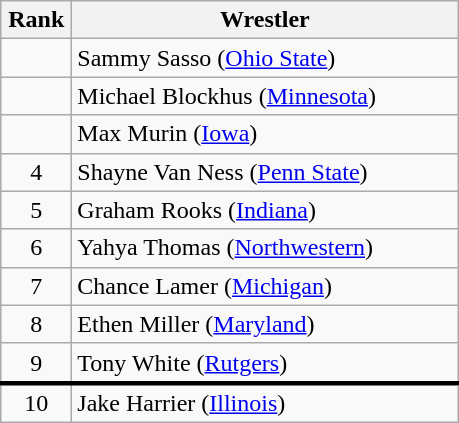<table class="wikitable" style="text-align: center;">
<tr>
<th width="40">Rank</th>
<th width="250">Wrestler</th>
</tr>
<tr>
<td></td>
<td align="left">Sammy Sasso (<a href='#'>Ohio State</a>)</td>
</tr>
<tr>
<td></td>
<td align="left">Michael Blockhus (<a href='#'>Minnesota</a>)</td>
</tr>
<tr>
<td></td>
<td align="left">Max Murin (<a href='#'>Iowa</a>)</td>
</tr>
<tr>
<td>4</td>
<td align="left">Shayne Van Ness (<a href='#'>Penn State</a>)</td>
</tr>
<tr>
<td>5</td>
<td align="left">Graham Rooks (<a href='#'>Indiana</a>)</td>
</tr>
<tr>
<td>6</td>
<td align="left">Yahya Thomas (<a href='#'>Northwestern</a>)</td>
</tr>
<tr>
<td>7</td>
<td align="left">Chance Lamer (<a href='#'>Michigan</a>)</td>
</tr>
<tr>
<td>8</td>
<td align="left">Ethen Miller (<a href='#'>Maryland</a>)</td>
</tr>
<tr>
<td>9</td>
<td align="left">Tony White (<a href='#'>Rutgers</a>)</td>
</tr>
<tr style="border-top:3px solid black">
<td>10</td>
<td align="left">Jake Harrier (<a href='#'>Illinois</a>)</td>
</tr>
</table>
